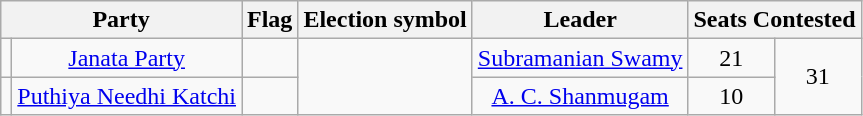<table class="wikitable sortable" style="text-align:center;">
<tr>
<th colspan=2>Party</th>
<th>Flag</th>
<th>Election symbol</th>
<th>Leader</th>
<th colspan="2">Seats Contested</th>
</tr>
<tr>
<td></td>
<td><a href='#'>Janata Party</a></td>
<td></td>
<td rowspan=2></td>
<td><a href='#'>Subramanian Swamy</a></td>
<td>21</td>
<td rowspan="2">31</td>
</tr>
<tr>
<td></td>
<td><a href='#'>Puthiya Needhi Katchi</a></td>
<td></td>
<td><a href='#'>A. C. Shanmugam</a></td>
<td>10</td>
</tr>
</table>
